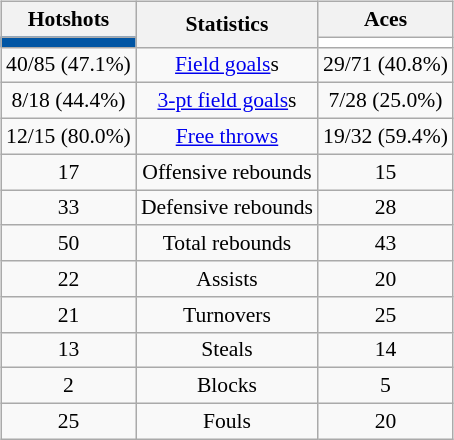<table style="width:100%;">
<tr>
<td valign=top align=right width=33%><br>


















</td>
<td style="vertical-align:top; align:center; width:33%;"><br><br>
<table class="wikitable" style="font-size:90%; text-align:center; margin:auto;" align=center>
<tr>
<th>Hotshots</th>
<th rowspan=2>Statistics</th>
<th>Aces</th>
</tr>
<tr>
<td style="background:#0055A4;"></td>
<td style="background:white;"></td>
</tr>
<tr>
<td>40/85 (47.1%)</td>
<td><a href='#'>Field goals</a>s</td>
<td>29/71 (40.8%)</td>
</tr>
<tr>
<td>8/18 (44.4%)</td>
<td><a href='#'>3-pt field goals</a>s</td>
<td>7/28 (25.0%)</td>
</tr>
<tr>
<td>12/15 (80.0%)</td>
<td><a href='#'>Free throws</a></td>
<td>19/32 (59.4%)</td>
</tr>
<tr>
<td>17</td>
<td>Offensive rebounds</td>
<td>15</td>
</tr>
<tr>
<td>33</td>
<td>Defensive rebounds</td>
<td>28</td>
</tr>
<tr>
<td>50</td>
<td>Total rebounds</td>
<td>43</td>
</tr>
<tr>
<td>22</td>
<td>Assists</td>
<td>20</td>
</tr>
<tr>
<td>21</td>
<td>Turnovers</td>
<td>25</td>
</tr>
<tr>
<td>13</td>
<td>Steals</td>
<td>14</td>
</tr>
<tr>
<td>2</td>
<td>Blocks</td>
<td>5</td>
</tr>
<tr>
<td>25</td>
<td>Fouls</td>
<td>20</td>
</tr>
</table>
</td>
<td style="vertical-align:top; align:left; width:33%;"><br>

















</td>
</tr>
</table>
